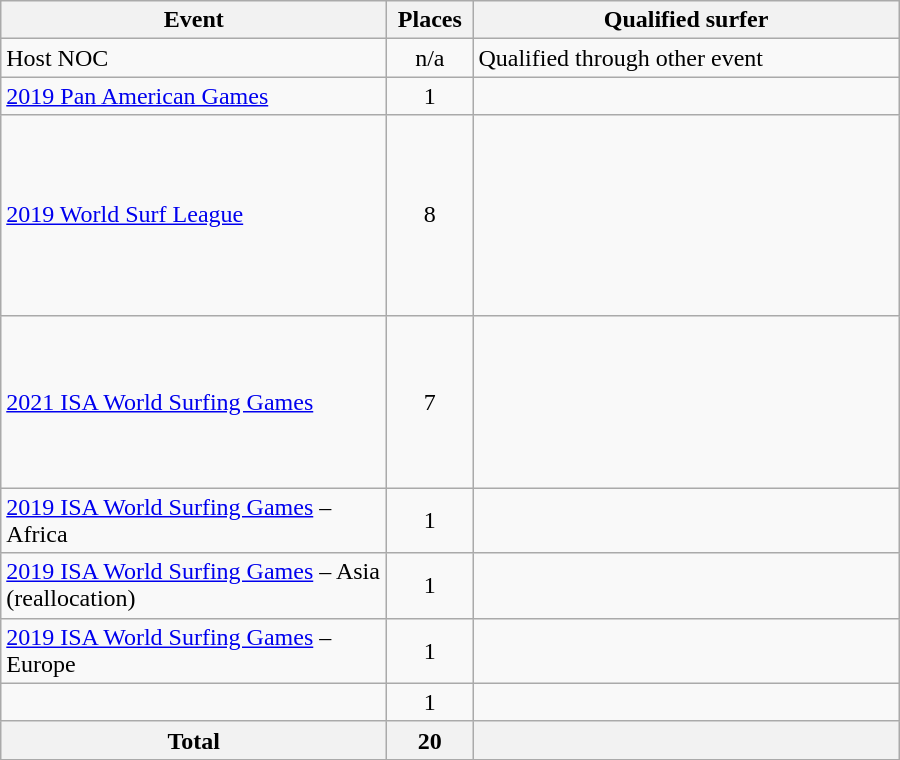<table class="wikitable" style="text-align:left; font-size:100%" width=600>
<tr>
<th width=250>Event</th>
<th width=50>Places</th>
<th>Qualified surfer</th>
</tr>
<tr>
<td>Host NOC</td>
<td align=center>n/a</td>
<td>Qualified through other event</td>
</tr>
<tr>
<td><a href='#'>2019 Pan American Games</a></td>
<td align="center">1</td>
<td></td>
</tr>
<tr>
<td><a href='#'>2019 World Surf League</a></td>
<td align=center>8</td>
<td><br><br><br><br><br><br><br></td>
</tr>
<tr>
<td><a href='#'>2021 ISA World Surfing Games</a></td>
<td align=center>7</td>
<td><br><br><br><br><br><br></td>
</tr>
<tr>
<td><a href='#'>2019 ISA World Surfing Games</a> – Africa</td>
<td align=center>1</td>
<td></td>
</tr>
<tr>
<td><a href='#'>2019 ISA World Surfing Games</a> – Asia (reallocation)</td>
<td align=center>1</td>
<td></td>
</tr>
<tr>
<td><a href='#'>2019 ISA World Surfing Games</a> – Europe</td>
<td align=center>1</td>
<td></td>
</tr>
<tr>
<td></td>
<td align=center>1</td>
<td></td>
</tr>
<tr>
<th>Total</th>
<th>20</th>
<th></th>
</tr>
</table>
